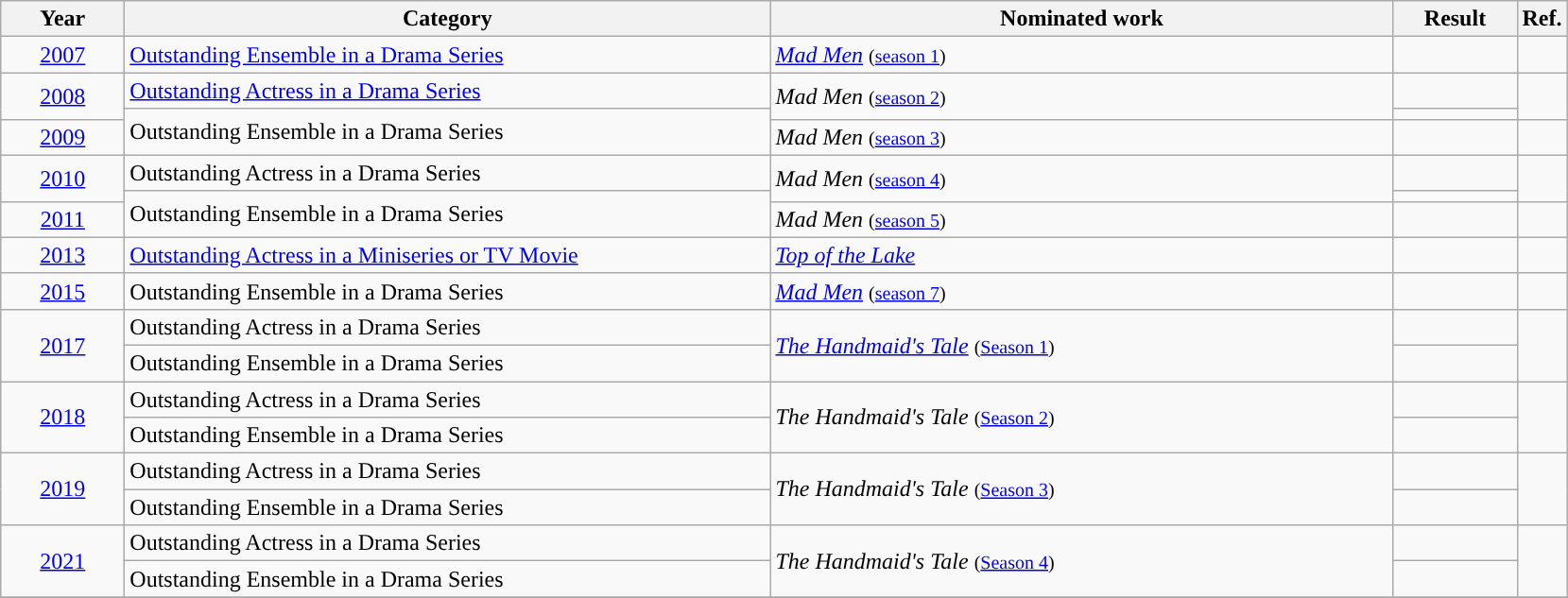<table class=wikitable>
<tr>
<th scope="col" style="width:5em;">Year</th>
<th scope="col" style="width:28em;">Category</th>
<th scope="col" style="width:27em;">Nominated work</th>
<th scope="col" style="width:5em;">Result</th>
<th>Ref.</th>
</tr>
<tr>
<td scope="row" style="text-align:center;"><a href='#'>2007</a></td>
<td><a href='#'>Outstanding Ensemble in a Drama Series</a></td>
<td><em><a href='#'>Mad Men</a></em> <small> (<a href='#'>season 1</a>) </small></td>
<td></td>
<td style="text-align:center;"></td>
</tr>
<tr>
<td scope="row" rowspan=2 style="text-align:center;"><a href='#'>2008</a></td>
<td><a href='#'>Outstanding Actress in a Drama Series</a></td>
<td rowspan=2><em>Mad Men</em> <small> (<a href='#'>season 2</a>) </small></td>
<td></td>
<td style="text-align:center;", rowspan=2></td>
</tr>
<tr>
<td rowspan=2>Outstanding Ensemble in a Drama Series</td>
<td></td>
</tr>
<tr>
<td scope="row" style="text-align:center;"><a href='#'>2009</a></td>
<td><em>Mad Men</em> <small> (<a href='#'>season 3</a>) </small></td>
<td></td>
<td style="text-align:center;"></td>
</tr>
<tr>
<td scope="row" style="text-align:center;" , rowspan="2"><a href='#'>2010</a></td>
<td>Outstanding Actress in a Drama Series</td>
<td rowspan=2><em>Mad Men</em> <small> (<a href='#'>season 4</a>) </small></td>
<td></td>
<td style="text-align:center;", rowspan=2></td>
</tr>
<tr>
<td rowspan=2>Outstanding Ensemble in a Drama Series</td>
<td></td>
</tr>
<tr>
<td scope="row" style="text-align:center;"><a href='#'>2011</a></td>
<td><em>Mad Men</em> <small> (<a href='#'>season 5</a>) </small></td>
<td></td>
<td style="text-align:center;"></td>
</tr>
<tr>
<td scope="row" style="text-align:center;"><a href='#'>2013</a></td>
<td><a href='#'>Outstanding Actress in a Miniseries or TV Movie</a></td>
<td><em><a href='#'>Top of the Lake</a></em></td>
<td></td>
<td style="text-align:center;"></td>
</tr>
<tr>
<td scope="row" style="text-align:center;"><a href='#'>2015</a></td>
<td>Outstanding Ensemble in a Drama Series</td>
<td><em><a href='#'>Mad Men</a></em> <small> (<a href='#'>season 7</a>) </small></td>
<td></td>
<td style="text-align:center;"></td>
</tr>
<tr>
<td scope="row" rowspan=2 style="text-align:center;"><a href='#'>2017</a></td>
<td>Outstanding Actress in a Drama Series</td>
<td rowspan=2><em><a href='#'>The Handmaid's Tale</a></em> <small>(<a href='#'>Season 1</a>)</small></td>
<td></td>
<td style="text-align:center;", rowspan=2></td>
</tr>
<tr>
<td>Outstanding Ensemble in a Drama Series</td>
<td></td>
</tr>
<tr>
<td scope="row" rowspan=2 style="text-align:center;"><a href='#'>2018</a></td>
<td>Outstanding Actress in a Drama Series</td>
<td rowspan=2><em>The Handmaid's Tale</em> <small>(<a href='#'>Season 2</a>)</small></td>
<td></td>
<td style="text-align:center;", rowspan=2></td>
</tr>
<tr>
<td>Outstanding Ensemble in a Drama Series</td>
<td></td>
</tr>
<tr>
<td scope="row" rowspan=2 style="text-align:center;"><a href='#'>2019</a></td>
<td>Outstanding Actress in a Drama Series</td>
<td rowspan=2><em>The Handmaid's Tale</em> <small>(<a href='#'>Season 3</a>)</small></td>
<td></td>
<td style="text-align:center;", rowspan=2></td>
</tr>
<tr>
<td>Outstanding Ensemble in a Drama Series</td>
<td></td>
</tr>
<tr>
<td scope="row" rowspan=2 style="text-align:center;"><a href='#'>2021</a></td>
<td>Outstanding Actress in a Drama Series</td>
<td rowspan=2><em>The Handmaid's Tale</em> <small>(<a href='#'>Season 4</a>)</small></td>
<td></td>
<td style="text-align:center;", rowspan=2></td>
</tr>
<tr>
<td>Outstanding Ensemble in a Drama Series</td>
<td></td>
</tr>
<tr>
</tr>
</table>
